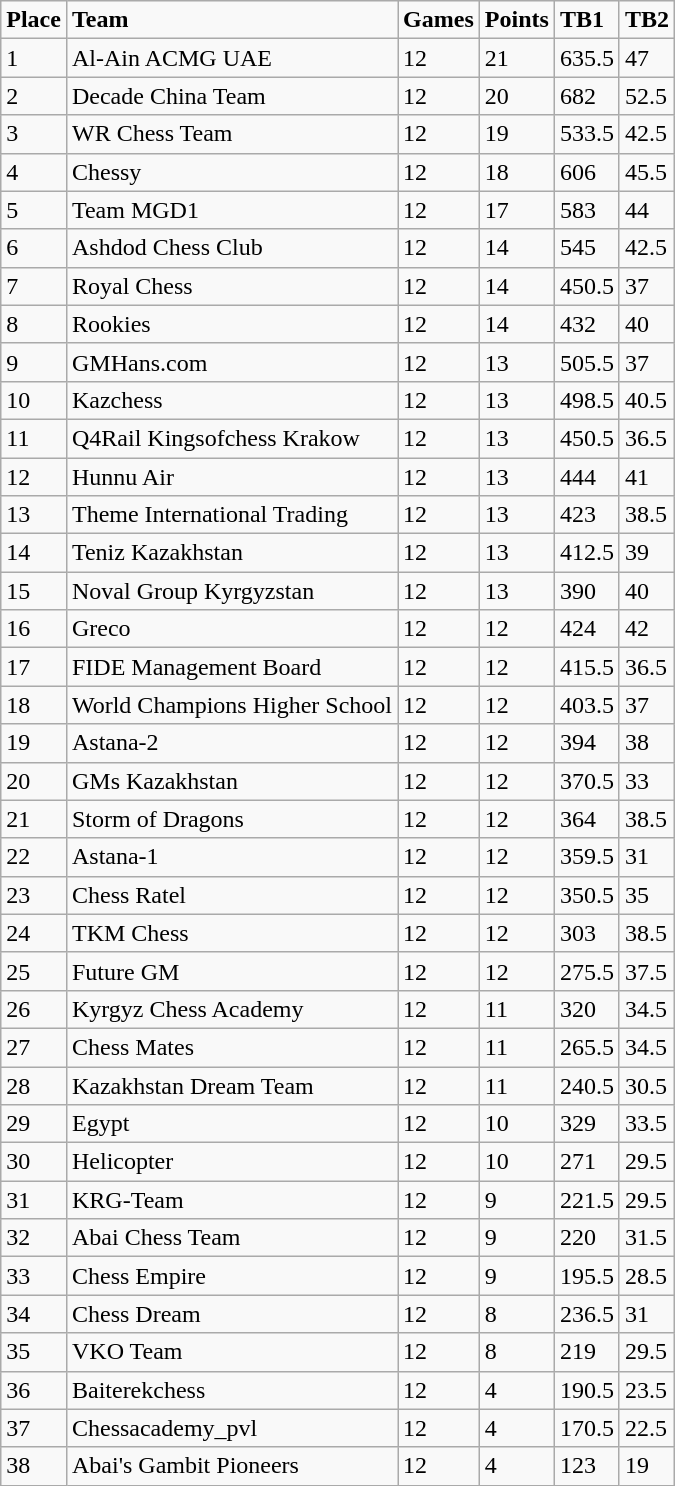<table class="wikitable">
<tr>
<td><strong>Place</strong></td>
<td><strong>Team</strong></td>
<td><strong>Games</strong></td>
<td><strong>Points</strong></td>
<td><strong>TB1</strong></td>
<td><strong>TB2</strong></td>
</tr>
<tr>
<td>1</td>
<td>Al-Ain  ACMG UAE</td>
<td>12</td>
<td>21</td>
<td>635.5</td>
<td>47</td>
</tr>
<tr>
<td>2</td>
<td>Decade  China Team</td>
<td>12</td>
<td>20</td>
<td>682</td>
<td>52.5</td>
</tr>
<tr>
<td>3</td>
<td>WR  Chess Team</td>
<td>12</td>
<td>19</td>
<td>533.5</td>
<td>42.5</td>
</tr>
<tr>
<td>4</td>
<td>Chessy</td>
<td>12</td>
<td>18</td>
<td>606</td>
<td>45.5</td>
</tr>
<tr>
<td>5</td>
<td>Team  MGD1</td>
<td>12</td>
<td>17</td>
<td>583</td>
<td>44</td>
</tr>
<tr>
<td>6</td>
<td>Ashdod  Chess Club</td>
<td>12</td>
<td>14</td>
<td>545</td>
<td>42.5</td>
</tr>
<tr>
<td>7</td>
<td>Royal  Chess</td>
<td>12</td>
<td>14</td>
<td>450.5</td>
<td>37</td>
</tr>
<tr>
<td>8</td>
<td>Rookies</td>
<td>12</td>
<td>14</td>
<td>432</td>
<td>40</td>
</tr>
<tr>
<td>9</td>
<td>GMHans.com</td>
<td>12</td>
<td>13</td>
<td>505.5</td>
<td>37</td>
</tr>
<tr>
<td>10</td>
<td>Kazchess</td>
<td>12</td>
<td>13</td>
<td>498.5</td>
<td>40.5</td>
</tr>
<tr>
<td>11</td>
<td>Q4Rail  Kingsofchess Krakow</td>
<td>12</td>
<td>13</td>
<td>450.5</td>
<td>36.5</td>
</tr>
<tr>
<td>12</td>
<td>Hunnu  Air</td>
<td>12</td>
<td>13</td>
<td>444</td>
<td>41</td>
</tr>
<tr>
<td>13</td>
<td>Theme  International Trading</td>
<td>12</td>
<td>13</td>
<td>423</td>
<td>38.5</td>
</tr>
<tr>
<td>14</td>
<td>Teniz  Kazakhstan</td>
<td>12</td>
<td>13</td>
<td>412.5</td>
<td>39</td>
</tr>
<tr>
<td>15</td>
<td>Noval  Group Kyrgyzstan</td>
<td>12</td>
<td>13</td>
<td>390</td>
<td>40</td>
</tr>
<tr>
<td>16</td>
<td>Greco</td>
<td>12</td>
<td>12</td>
<td>424</td>
<td>42</td>
</tr>
<tr>
<td>17</td>
<td>FIDE Management  Board</td>
<td>12</td>
<td>12</td>
<td>415.5</td>
<td>36.5</td>
</tr>
<tr>
<td>18</td>
<td>World  Champions Higher School</td>
<td>12</td>
<td>12</td>
<td>403.5</td>
<td>37</td>
</tr>
<tr>
<td>19</td>
<td>Astana-2</td>
<td>12</td>
<td>12</td>
<td>394</td>
<td>38</td>
</tr>
<tr>
<td>20</td>
<td>GMs  Kazakhstan</td>
<td>12</td>
<td>12</td>
<td>370.5</td>
<td>33</td>
</tr>
<tr>
<td>21</td>
<td>Storm  of Dragons</td>
<td>12</td>
<td>12</td>
<td>364</td>
<td>38.5</td>
</tr>
<tr>
<td>22</td>
<td>Astana-1</td>
<td>12</td>
<td>12</td>
<td>359.5</td>
<td>31</td>
</tr>
<tr>
<td>23</td>
<td>Chess  Ratel</td>
<td>12</td>
<td>12</td>
<td>350.5</td>
<td>35</td>
</tr>
<tr>
<td>24</td>
<td>TKM  Chess</td>
<td>12</td>
<td>12</td>
<td>303</td>
<td>38.5</td>
</tr>
<tr>
<td>25</td>
<td>Future  GM</td>
<td>12</td>
<td>12</td>
<td>275.5</td>
<td>37.5</td>
</tr>
<tr>
<td>26</td>
<td>Kyrgyz  Chess Academy</td>
<td>12</td>
<td>11</td>
<td>320</td>
<td>34.5</td>
</tr>
<tr>
<td>27</td>
<td>Chess  Mates</td>
<td>12</td>
<td>11</td>
<td>265.5</td>
<td>34.5</td>
</tr>
<tr>
<td>28</td>
<td>Kazakhstan  Dream Team</td>
<td>12</td>
<td>11</td>
<td>240.5</td>
<td>30.5</td>
</tr>
<tr>
<td>29</td>
<td>Egypt</td>
<td>12</td>
<td>10</td>
<td>329</td>
<td>33.5</td>
</tr>
<tr>
<td>30</td>
<td>Helicopter</td>
<td>12</td>
<td>10</td>
<td>271</td>
<td>29.5</td>
</tr>
<tr>
<td>31</td>
<td>KRG-Team</td>
<td>12</td>
<td>9</td>
<td>221.5</td>
<td>29.5</td>
</tr>
<tr>
<td>32</td>
<td>Abai Chess  Team</td>
<td>12</td>
<td>9</td>
<td>220</td>
<td>31.5</td>
</tr>
<tr>
<td>33</td>
<td>Chess  Empire</td>
<td>12</td>
<td>9</td>
<td>195.5</td>
<td>28.5</td>
</tr>
<tr>
<td>34</td>
<td>Chess  Dream</td>
<td>12</td>
<td>8</td>
<td>236.5</td>
<td>31</td>
</tr>
<tr>
<td>35</td>
<td>VKO  Team</td>
<td>12</td>
<td>8</td>
<td>219</td>
<td>29.5</td>
</tr>
<tr>
<td>36</td>
<td>Baiterekchess</td>
<td>12</td>
<td>4</td>
<td>190.5</td>
<td>23.5</td>
</tr>
<tr>
<td>37</td>
<td>Chessacademy_pvl</td>
<td>12</td>
<td>4</td>
<td>170.5</td>
<td>22.5</td>
</tr>
<tr>
<td>38</td>
<td>Abai's  Gambit Pioneers</td>
<td>12</td>
<td>4</td>
<td>123</td>
<td>19</td>
</tr>
</table>
